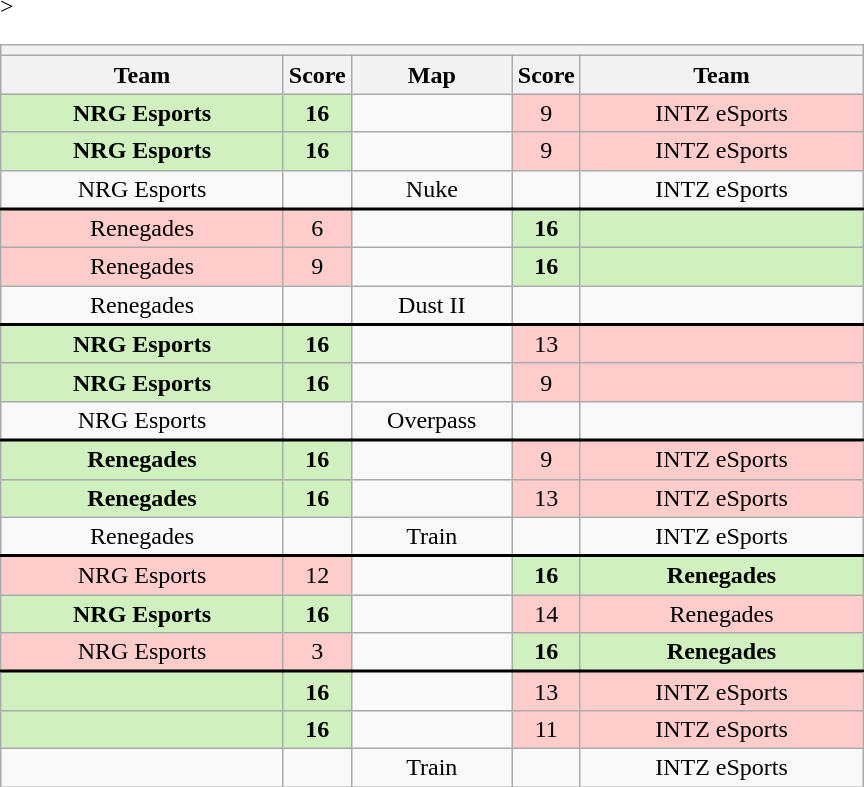<table class="wikitable" style="text-align: center">
<tr>
<th colspan=5></th>
</tr>
<tr <noinclude>>
<th width="181px">Team</th>
<th width="20px">Score</th>
<th width="100px">Map</th>
<th width="20px">Score</th>
<th width="181px">Team</noinclude></th>
</tr>
<tr>
<td style="background: #D0F0C0;"><strong>NRG Esports</strong></td>
<td style="background: #D0F0C0;"><strong>16</strong></td>
<td></td>
<td style="background: #FFCCCC;">9</td>
<td style="background: #FFCCCC;">INTZ eSports</td>
</tr>
<tr>
<td style="background: #D0F0C0;"><strong>NRG Esports</strong></td>
<td style="background: #D0F0C0;"><strong>16</strong></td>
<td></td>
<td style="background: #FFCCCC;">9</td>
<td style="background: #FFCCCC;">INTZ eSports</td>
</tr>
<tr style="text-align:center;border-width:0 0 2px 0; border-style:solid;border-color:black;">
<td>NRG Esports</td>
<td></td>
<td>Nuke</td>
<td></td>
<td>INTZ eSports</td>
</tr>
<tr>
<td style="background: #FFCCCC;">Renegades</td>
<td style="background: #FFCCCC;">6</td>
<td></td>
<td style="background: #D0F0C0;"><strong>16</strong></td>
<td style="background: #D0F0C0;"><strong></strong></td>
</tr>
<tr>
<td style="background: #FFCCCC;">Renegades</td>
<td style="background: #FFCCCC;">9</td>
<td></td>
<td style="background: #D0F0C0;"><strong>16</strong></td>
<td style="background: #D0F0C0;"><strong></strong></td>
</tr>
<tr style="text-align:center;border-width:0 0 2px 0; border-style:solid;border-color:black;">
<td>Renegades</td>
<td></td>
<td>Dust II</td>
<td></td>
<td></td>
</tr>
<tr>
<td style="background: #D0F0C0;"><strong>NRG Esports</strong></td>
<td style="background: #D0F0C0;"><strong>16</strong></td>
<td></td>
<td style="background: #FFCCCC;">13</td>
<td style="background: #FFCCCC;"></td>
</tr>
<tr>
<td style="background: #D0F0C0;"><strong>NRG Esports</strong></td>
<td style="background: #D0F0C0;"><strong>16</strong></td>
<td></td>
<td style="background: #FFCCCC;">9</td>
<td style="background: #FFCCCC;"></td>
</tr>
<tr style="text-align:center;border-width:0 0 2px 0; border-style:solid;border-color:black;">
<td>NRG Esports</td>
<td></td>
<td>Overpass</td>
<td></td>
<td></td>
</tr>
<tr>
<td style="background: #D0F0C0;"><strong>Renegades</strong></td>
<td style="background: #D0F0C0;"><strong>16</strong></td>
<td></td>
<td style="background: #FFCCCC;">9</td>
<td style="background: #FFCCCC;">INTZ eSports</td>
</tr>
<tr>
<td style="background: #D0F0C0;"><strong>Renegades</strong></td>
<td style="background: #D0F0C0;"><strong>16</strong></td>
<td></td>
<td style="background: #FFCCCC;">13</td>
<td style="background: #FFCCCC;">INTZ eSports</td>
</tr>
<tr style="text-align:center;border-width:0 0 2px 0; border-style:solid;border-color:black;">
<td>Renegades</td>
<td></td>
<td>Train</td>
<td></td>
<td>INTZ eSports</td>
</tr>
<tr>
<td style="background: #FFCCCC;">NRG Esports</td>
<td style="background: #FFCCCC;">12</td>
<td></td>
<td style="background: #D0F0C0;"><strong>16</strong></td>
<td style="background: #D0F0C0;"><strong>Renegades</strong></td>
</tr>
<tr>
<td style="background: #D0F0C0;"><strong>NRG Esports</strong></td>
<td style="background: #D0F0C0;"><strong>16</strong></td>
<td></td>
<td style="background: #FFCCCC;">14</td>
<td style="background: #FFCCCC;">Renegades</td>
</tr>
<tr style="text-align:center;border-width:0 0 2px 0; border-style:solid;border-color:black;">
<td style="background: #FFCCCC;">NRG Esports</td>
<td style="background: #FFCCCC;">3</td>
<td></td>
<td style="background: #D0F0C0;"><strong>16</strong></td>
<td style="background: #D0F0C0;"><strong>Renegades</strong></td>
</tr>
<tr>
<td style="background: #D0F0C0;"><strong></strong></td>
<td style="background: #D0F0C0;"><strong>16</strong></td>
<td></td>
<td style="background: #FFCCCC;">13</td>
<td style="background: #FFCCCC;">INTZ eSports</td>
</tr>
<tr>
<td style="background: #D0F0C0;"><strong></strong></td>
<td style="background: #D0F0C0;"><strong>16</strong></td>
<td></td>
<td style="background: #FFCCCC;">11</td>
<td style="background: #FFCCCC;">INTZ eSports</td>
</tr>
<tr>
<td></td>
<td></td>
<td>Train</td>
<td></td>
<td>INTZ eSports</td>
</tr>
</table>
